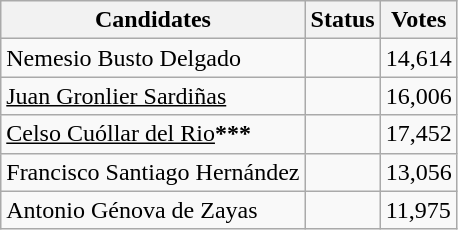<table class="wikitable sortable">
<tr>
<th>Candidates</th>
<th>Status</th>
<th>Votes</th>
</tr>
<tr>
<td>Nemesio Busto Delgado</td>
<td></td>
<td>14,614</td>
</tr>
<tr>
<td><u>Juan Gronlier Sardiñas</u></td>
<td></td>
<td>16,006</td>
</tr>
<tr>
<td><u>Celso Cuóllar del Rio</u><strong>***</strong></td>
<td></td>
<td>17,452</td>
</tr>
<tr>
<td>Francisco Santiago Hernández</td>
<td></td>
<td>13,056</td>
</tr>
<tr>
<td>Antonio Génova de Zayas</td>
<td></td>
<td>11,975</td>
</tr>
</table>
